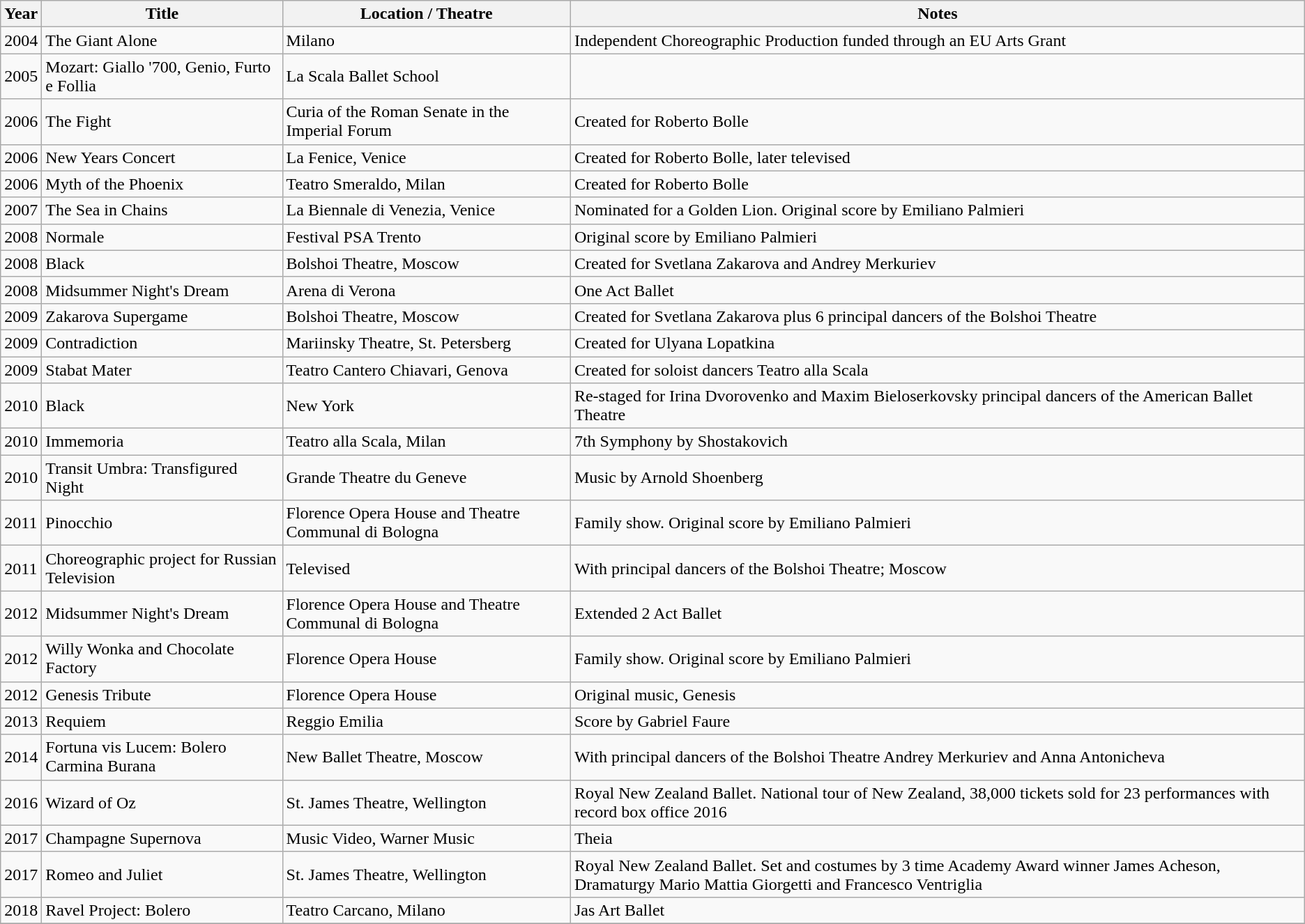<table class="wikitable">
<tr>
<th>Year</th>
<th>Title</th>
<th>Location / Theatre</th>
<th>Notes</th>
</tr>
<tr>
<td>2004</td>
<td>The Giant Alone</td>
<td>Milano</td>
<td>Independent Choreographic Production funded through an EU Arts Grant</td>
</tr>
<tr>
<td>2005</td>
<td>Mozart: Giallo '700, Genio, Furto e Follia</td>
<td>La Scala Ballet School</td>
<td></td>
</tr>
<tr>
<td>2006</td>
<td>The Fight</td>
<td>Curia of the Roman Senate in the Imperial Forum</td>
<td>Created for Roberto Bolle</td>
</tr>
<tr>
<td>2006</td>
<td>New Years Concert</td>
<td>La Fenice, Venice</td>
<td>Created for Roberto Bolle, later televised</td>
</tr>
<tr>
<td>2006</td>
<td>Myth of the Phoenix</td>
<td>Teatro Smeraldo, Milan</td>
<td>Created for Roberto Bolle</td>
</tr>
<tr>
<td>2007</td>
<td>The Sea in Chains</td>
<td>La Biennale di Venezia, Venice</td>
<td>Nominated for a Golden Lion. Original score by Emiliano Palmieri</td>
</tr>
<tr>
<td>2008</td>
<td>Normale</td>
<td>Festival PSA Trento</td>
<td>Original score by Emiliano Palmieri</td>
</tr>
<tr>
<td>2008</td>
<td>Black</td>
<td>Bolshoi Theatre, Moscow</td>
<td>Created for Svetlana Zakarova and Andrey Merkuriev</td>
</tr>
<tr>
<td>2008</td>
<td>Midsummer Night's Dream</td>
<td>Arena di Verona</td>
<td>One Act Ballet</td>
</tr>
<tr>
<td>2009</td>
<td>Zakarova Supergame</td>
<td>Bolshoi Theatre, Moscow</td>
<td>Created for Svetlana Zakarova plus 6 principal dancers of the Bolshoi Theatre</td>
</tr>
<tr>
<td>2009</td>
<td>Contradiction</td>
<td>Mariinsky Theatre, St. Petersberg</td>
<td>Created for Ulyana Lopatkina</td>
</tr>
<tr>
<td>2009</td>
<td>Stabat Mater</td>
<td>Teatro Cantero Chiavari, Genova</td>
<td>Created for soloist dancers Teatro alla Scala</td>
</tr>
<tr>
<td>2010</td>
<td>Black</td>
<td>New York</td>
<td>Re-staged for Irina Dvorovenko and Maxim Bieloserkovsky principal dancers of the American Ballet Theatre</td>
</tr>
<tr>
<td>2010</td>
<td>Immemoria</td>
<td>Teatro alla Scala, Milan</td>
<td>7th Symphony by Shostakovich</td>
</tr>
<tr>
<td>2010</td>
<td>Transit Umbra: Transfigured Night</td>
<td>Grande Theatre du Geneve</td>
<td>Music by Arnold Shoenberg</td>
</tr>
<tr>
<td>2011</td>
<td>Pinocchio</td>
<td>Florence Opera House and Theatre Communal di Bologna</td>
<td>Family show. Original score by Emiliano Palmieri</td>
</tr>
<tr>
<td>2011</td>
<td>Choreographic project for Russian Television</td>
<td>Televised</td>
<td>With principal dancers of the Bolshoi Theatre; Moscow</td>
</tr>
<tr>
<td>2012</td>
<td>Midsummer Night's Dream</td>
<td>Florence Opera House and Theatre Communal di Bologna</td>
<td>Extended 2 Act Ballet</td>
</tr>
<tr>
<td>2012</td>
<td>Willy Wonka and Chocolate Factory</td>
<td>Florence Opera House</td>
<td>Family show. Original score by Emiliano Palmieri</td>
</tr>
<tr>
<td>2012</td>
<td>Genesis Tribute</td>
<td>Florence Opera House</td>
<td>Original music, Genesis</td>
</tr>
<tr>
<td>2013</td>
<td>Requiem</td>
<td>Reggio Emilia</td>
<td>Score by Gabriel Faure</td>
</tr>
<tr>
<td>2014</td>
<td>Fortuna vis Lucem: Bolero Carmina Burana</td>
<td>New Ballet Theatre, Moscow</td>
<td>With principal dancers of the Bolshoi Theatre Andrey Merkuriev and Anna Antonicheva</td>
</tr>
<tr>
<td>2016</td>
<td>Wizard of Oz</td>
<td>St. James Theatre, Wellington</td>
<td>Royal New Zealand Ballet.  National tour of New Zealand, 38,000 tickets sold for 23 performances with record box office 2016</td>
</tr>
<tr>
<td>2017</td>
<td>Champagne Supernova</td>
<td>Music Video, Warner Music</td>
<td>Theia</td>
</tr>
<tr>
<td>2017</td>
<td>Romeo and Juliet</td>
<td>St. James Theatre, Wellington</td>
<td>Royal New Zealand Ballet. Set and costumes by 3 time Academy Award winner James Acheson, Dramaturgy Mario Mattia Giorgetti and Francesco Ventriglia</td>
</tr>
<tr>
<td>2018</td>
<td>Ravel Project: Bolero</td>
<td>Teatro Carcano, Milano</td>
<td>Jas Art Ballet</td>
</tr>
<tr>
</tr>
</table>
